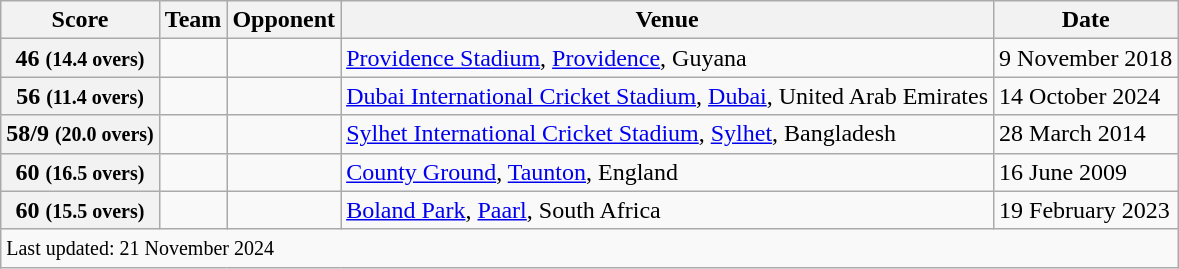<table class="wikitable sortable">
<tr>
<th>Score</th>
<th>Team</th>
<th>Opponent</th>
<th>Venue</th>
<th>Date</th>
</tr>
<tr>
<th>46 <small>(14.4 overs)</small></th>
<td></td>
<td></td>
<td><a href='#'>Providence Stadium</a>, <a href='#'>Providence</a>, Guyana</td>
<td>9 November 2018</td>
</tr>
<tr>
<th>56 <small>(11.4 overs)</small></th>
<td></td>
<td></td>
<td><a href='#'>Dubai International Cricket Stadium</a>, <a href='#'>Dubai</a>, United Arab Emirates</td>
<td>14 October 2024</td>
</tr>
<tr>
<th>58/9 <small>(20.0 overs)</small></th>
<td></td>
<td></td>
<td><a href='#'>Sylhet International Cricket Stadium</a>, <a href='#'>Sylhet</a>, Bangladesh</td>
<td>28 March 2014</td>
</tr>
<tr>
<th>60 <small>(16.5 overs)</small></th>
<td></td>
<td></td>
<td><a href='#'>County Ground</a>, <a href='#'>Taunton</a>, England</td>
<td>16 June 2009</td>
</tr>
<tr>
<th>60 <small>(15.5 overs)</small></th>
<td></td>
<td></td>
<td><a href='#'>Boland Park</a>, <a href='#'>Paarl</a>, South Africa</td>
<td>19 February 2023</td>
</tr>
<tr>
<td colspan="6"><small>Last updated: 21 November 2024</small></td>
</tr>
</table>
